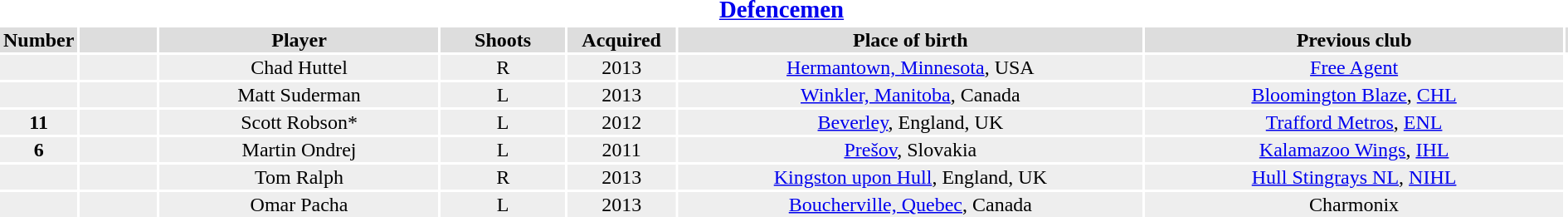<table>
<tr>
<th colspan=7><big><a href='#'>Defencemen</a></big></th>
</tr>
<tr style="background:#ddd;">
<th width=5%>Number</th>
<th width=5%></th>
<th width=18%>Player</th>
<th width=8%>Shoots</th>
<th width=7%>Acquired</th>
<th width=30%>Place of birth</th>
<th width=37%>Previous club</th>
<td></td>
</tr>
<tr bgcolor="#eeeeee">
<td align=center><strong></strong></td>
<td align=center></td>
<td align=center>Chad Huttel</td>
<td align=center>R</td>
<td align=center>2013</td>
<td align=center><a href='#'>Hermantown, Minnesota</a>, USA</td>
<td align=center><a href='#'>Free Agent</a></td>
</tr>
<tr bgcolor="#eeeeee">
<td align=center><strong></strong></td>
<td align=center></td>
<td align=center>Matt Suderman</td>
<td align=center>L</td>
<td align=center>2013</td>
<td align=center><a href='#'>Winkler, Manitoba</a>, Canada</td>
<td align=center><a href='#'>Bloomington Blaze</a>, <a href='#'>CHL</a></td>
</tr>
<tr bgcolor="#eeeeee">
<td align=center><strong>11</strong></td>
<td align=center></td>
<td align=center>Scott Robson*</td>
<td align=center>L</td>
<td align=center>2012</td>
<td align=center><a href='#'>Beverley</a>, England, UK</td>
<td align=center><a href='#'>Trafford Metros</a>, <a href='#'>ENL</a></td>
</tr>
<tr bgcolor="#eeeeee">
<td align=center><strong>6</strong></td>
<td align=center></td>
<td align=center>Martin Ondrej</td>
<td align=center>L</td>
<td align=center>2011</td>
<td align=center><a href='#'>Prešov</a>, Slovakia</td>
<td align=center><a href='#'>Kalamazoo Wings</a>, <a href='#'>IHL</a></td>
</tr>
<tr bgcolor="#eeeeee">
<td align=center><strong></strong></td>
<td align=center></td>
<td align=center>Tom Ralph</td>
<td align=center>R</td>
<td align=center>2013</td>
<td align=center><a href='#'>Kingston upon Hull</a>, England, UK</td>
<td align=center><a href='#'>Hull Stingrays NL</a>, <a href='#'>NIHL</a></td>
</tr>
<tr bgcolor="#eeeeee">
<td align=center><strong></strong></td>
<td align=center></td>
<td align=center>Omar Pacha</td>
<td align=center>L</td>
<td align=center>2013</td>
<td align=center><a href='#'>Boucherville, Quebec</a>, Canada</td>
<td align=center>Charmonix</td>
</tr>
</table>
